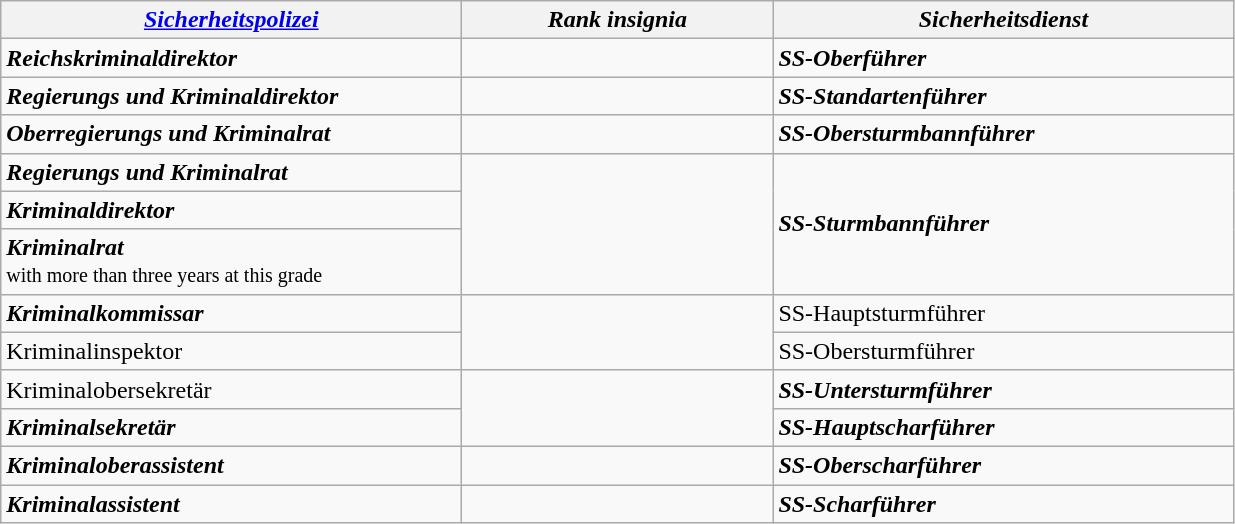<table align=left class="wikitable">
<tr>
<th align="left" width="300"><em><a href='#'>Sicherheitspolizei</a></em></th>
<th align="left" width="200"><em>Rank insignia</em></th>
<th align="left" width="300"><em>Sicherheitsdienst</em></th>
</tr>
<tr>
<td><strong><em>Reichskriminaldirektor</em></strong></td>
<td></td>
<td><strong><em>SS-Oberführer</em></strong></td>
</tr>
<tr>
<td><strong><em>Regierungs und Kriminaldirektor</em></strong></td>
<td></td>
<td><strong><em>SS-Standartenführer</em></strong></td>
</tr>
<tr>
<td><strong><em>Oberregierungs und Kriminalrat</em></strong></td>
<td></td>
<td><strong><em>SS-Obersturmbannführer</em></strong></td>
</tr>
<tr>
<td><strong><em>Regierungs und Kriminalrat</em></strong></td>
<td rowspan="3"></td>
<td rowspan="3"><strong><em>SS-Sturmbannführer</em></strong></td>
</tr>
<tr>
<td><strong><em>Kriminaldirektor</em></strong></td>
</tr>
<tr>
<td><strong><em>Kriminalrat </em></strong> <br><small>with more than three years at this grade</small></td>
</tr>
<tr>
<td><strong><em>Kriminalkommissar<em> <strong></td>
<td rowspan=2></td>
<td></em></strong>SS-Hauptsturmführer<strong><em></td>
</tr>
<tr>
<td></em></strong>Kriminalinspektor<strong><em></td>
<td></em></strong>SS-Obersturmführer<strong><em></td>
</tr>
<tr>
<td></em></strong>Kriminalobersekretär</em> </strong></td>
<td rowspan=2></td>
<td><strong><em>SS-Untersturmführer</em></strong></td>
</tr>
<tr>
<td><strong><em>Kriminalsekretär</em></strong></td>
<td><strong><em>SS-Hauptscharführer</em></strong></td>
</tr>
<tr>
<td><strong><em>Kriminaloberassistent</em></strong></td>
<td></td>
<td><strong><em>SS-Oberscharführer</em></strong></td>
</tr>
<tr>
<td><strong><em>Kriminalassistent</em></strong></td>
<td></td>
<td><strong><em>SS-Scharführer</em></strong></td>
</tr>
</table>
